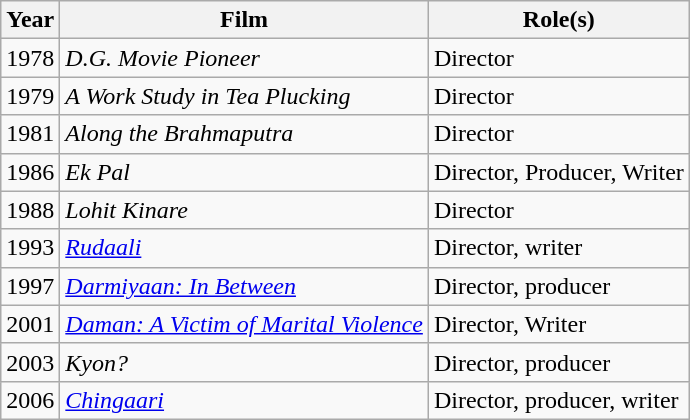<table class="wikitable">
<tr>
<th>Year</th>
<th>Film</th>
<th>Role(s)</th>
</tr>
<tr>
<td>1978</td>
<td><em>D.G. Movie Pioneer</em></td>
<td>Director</td>
</tr>
<tr>
<td>1979</td>
<td><em>A Work Study in Tea Plucking</em></td>
<td>Director</td>
</tr>
<tr>
<td>1981</td>
<td><em>Along the Brahmaputra</em></td>
<td>Director</td>
</tr>
<tr>
<td>1986</td>
<td><em>Ek Pal</em></td>
<td>Director, Producer, Writer</td>
</tr>
<tr>
<td>1988</td>
<td><em>Lohit Kinare</em></td>
<td>Director</td>
</tr>
<tr>
<td>1993</td>
<td><em><a href='#'>Rudaali</a></em></td>
<td>Director, writer</td>
</tr>
<tr>
<td>1997</td>
<td><em><a href='#'>Darmiyaan: In Between</a></em></td>
<td>Director, producer</td>
</tr>
<tr>
<td>2001</td>
<td><em><a href='#'>Daman: A Victim of Marital Violence</a></em></td>
<td>Director, Writer</td>
</tr>
<tr>
<td>2003</td>
<td><em>Kyon?</em></td>
<td>Director, producer</td>
</tr>
<tr>
<td>2006</td>
<td><em><a href='#'>Chingaari</a></em></td>
<td>Director, producer, writer</td>
</tr>
</table>
